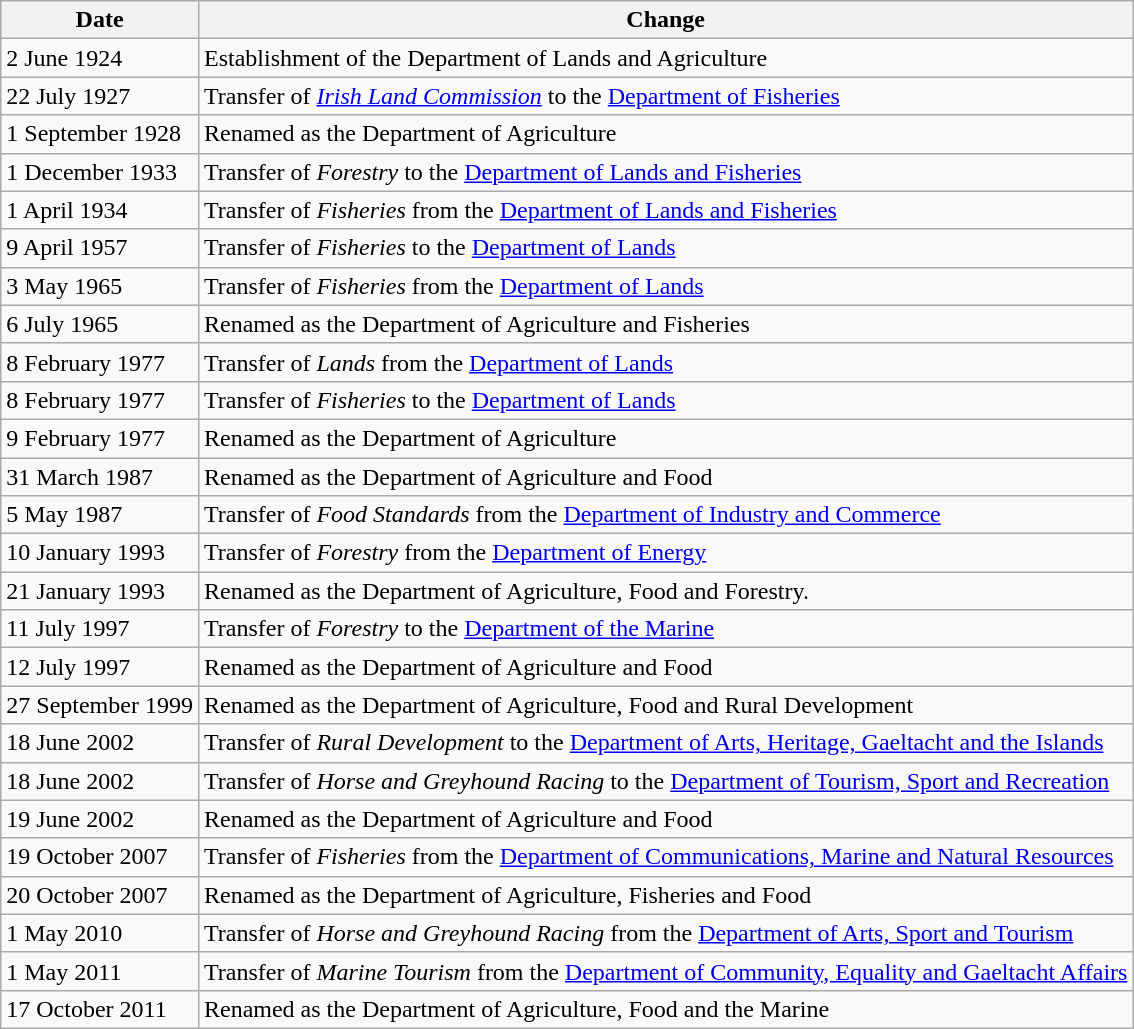<table class="wikitable">
<tr>
<th>Date</th>
<th>Change</th>
</tr>
<tr>
<td>2 June 1924</td>
<td>Establishment of the Department of Lands and Agriculture</td>
</tr>
<tr>
<td>22 July 1927</td>
<td>Transfer of <em><a href='#'>Irish Land Commission</a></em> to the <a href='#'>Department of Fisheries</a></td>
</tr>
<tr>
<td>1 September 1928</td>
<td>Renamed as the Department of Agriculture</td>
</tr>
<tr>
<td>1 December 1933</td>
<td>Transfer of <em>Forestry</em> to the <a href='#'>Department of Lands and Fisheries</a></td>
</tr>
<tr>
<td>1 April 1934</td>
<td>Transfer of <em>Fisheries</em> from the <a href='#'>Department of Lands and Fisheries</a></td>
</tr>
<tr>
<td>9 April 1957</td>
<td>Transfer of <em>Fisheries</em> to the <a href='#'>Department of Lands</a></td>
</tr>
<tr>
<td>3 May 1965</td>
<td>Transfer of <em>Fisheries</em> from the <a href='#'>Department of Lands</a></td>
</tr>
<tr>
<td>6 July 1965</td>
<td>Renamed as the Department of Agriculture and Fisheries</td>
</tr>
<tr>
<td>8 February 1977</td>
<td>Transfer of <em>Lands</em> from the <a href='#'>Department of Lands</a></td>
</tr>
<tr>
<td>8 February 1977</td>
<td>Transfer of <em>Fisheries</em> to the <a href='#'>Department of Lands</a></td>
</tr>
<tr>
<td>9 February 1977</td>
<td>Renamed as the Department of Agriculture</td>
</tr>
<tr>
<td>31 March 1987</td>
<td>Renamed as the Department of Agriculture and Food</td>
</tr>
<tr>
<td>5 May 1987</td>
<td>Transfer of <em>Food Standards</em> from the <a href='#'>Department of Industry and Commerce</a></td>
</tr>
<tr>
<td>10 January 1993</td>
<td>Transfer of <em>Forestry</em> from the <a href='#'>Department of Energy</a></td>
</tr>
<tr>
<td>21 January 1993</td>
<td>Renamed as the Department of Agriculture, Food and Forestry.</td>
</tr>
<tr>
<td>11 July 1997</td>
<td>Transfer of <em>Forestry</em> to the <a href='#'>Department of the Marine</a></td>
</tr>
<tr>
<td>12 July 1997</td>
<td>Renamed as the Department of Agriculture and Food</td>
</tr>
<tr>
<td>27 September 1999</td>
<td>Renamed as the Department of Agriculture, Food and Rural Development</td>
</tr>
<tr>
<td>18 June 2002</td>
<td>Transfer of <em>Rural Development</em> to the <a href='#'>Department of Arts, Heritage, Gaeltacht and the Islands</a></td>
</tr>
<tr>
<td>18 June 2002</td>
<td>Transfer of <em>Horse and Greyhound Racing</em> to the <a href='#'>Department of Tourism, Sport and Recreation</a></td>
</tr>
<tr>
<td>19 June 2002</td>
<td>Renamed as the Department of Agriculture and Food</td>
</tr>
<tr>
<td>19 October 2007</td>
<td>Transfer of <em>Fisheries</em> from the <a href='#'>Department of Communications, Marine and Natural Resources</a></td>
</tr>
<tr>
<td>20 October 2007</td>
<td>Renamed as the Department of Agriculture, Fisheries and Food</td>
</tr>
<tr>
<td>1 May 2010</td>
<td>Transfer of <em>Horse and Greyhound Racing</em> from the <a href='#'>Department of Arts, Sport and Tourism</a></td>
</tr>
<tr>
<td>1 May 2011</td>
<td>Transfer of <em>Marine Tourism</em> from the <a href='#'>Department of Community, Equality and Gaeltacht Affairs</a></td>
</tr>
<tr>
<td>17 October 2011</td>
<td>Renamed as the Department of Agriculture, Food and the Marine</td>
</tr>
</table>
